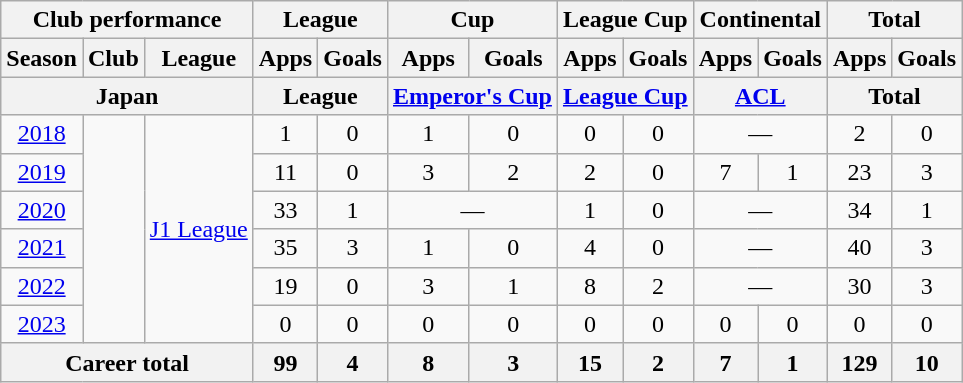<table class="wikitable" style="text-align:center">
<tr>
<th colspan=3>Club performance</th>
<th colspan=2>League</th>
<th colspan=2>Cup</th>
<th colspan=2>League Cup</th>
<th colspan=2>Continental</th>
<th colspan=2>Total</th>
</tr>
<tr>
<th>Season</th>
<th>Club</th>
<th>League</th>
<th>Apps</th>
<th>Goals</th>
<th>Apps</th>
<th>Goals</th>
<th>Apps</th>
<th>Goals</th>
<th>Apps</th>
<th>Goals</th>
<th>Apps</th>
<th>Goals</th>
</tr>
<tr>
<th colspan=3>Japan</th>
<th colspan=2>League</th>
<th colspan=2><a href='#'>Emperor's Cup</a></th>
<th colspan=2><a href='#'>League Cup</a></th>
<th colspan=2><a href='#'>ACL</a></th>
<th colspan=2>Total</th>
</tr>
<tr>
<td><a href='#'>2018</a></td>
<td rowspan="6"></td>
<td rowspan="6"><a href='#'>J1 League</a></td>
<td>1</td>
<td>0</td>
<td>1</td>
<td>0</td>
<td>0</td>
<td>0</td>
<td colspan="2">—</td>
<td>2</td>
<td>0</td>
</tr>
<tr>
<td><a href='#'>2019</a></td>
<td>11</td>
<td>0</td>
<td>3</td>
<td>2</td>
<td>2</td>
<td>0</td>
<td>7</td>
<td>1</td>
<td>23</td>
<td>3</td>
</tr>
<tr>
<td><a href='#'>2020</a></td>
<td>33</td>
<td>1</td>
<td colspan="2">—</td>
<td>1</td>
<td>0</td>
<td colspan="2">—</td>
<td>34</td>
<td>1</td>
</tr>
<tr>
<td><a href='#'>2021</a></td>
<td>35</td>
<td>3</td>
<td>1</td>
<td>0</td>
<td>4</td>
<td>0</td>
<td colspan="2">—</td>
<td>40</td>
<td>3</td>
</tr>
<tr>
<td><a href='#'>2022</a></td>
<td>19</td>
<td>0</td>
<td>3</td>
<td>1</td>
<td>8</td>
<td>2</td>
<td colspan="2">—</td>
<td>30</td>
<td>3</td>
</tr>
<tr>
<td><a href='#'>2023</a></td>
<td>0</td>
<td>0</td>
<td>0</td>
<td>0</td>
<td>0</td>
<td>0</td>
<td>0</td>
<td>0</td>
<td>0</td>
<td>0</td>
</tr>
<tr>
<th colspan=3>Career total</th>
<th>99</th>
<th>4</th>
<th>8</th>
<th>3</th>
<th>15</th>
<th>2</th>
<th>7</th>
<th>1</th>
<th>129</th>
<th>10</th>
</tr>
</table>
